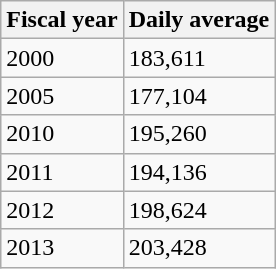<table class="wikitable">
<tr>
<th>Fiscal year</th>
<th>Daily average</th>
</tr>
<tr>
<td>2000</td>
<td>183,611</td>
</tr>
<tr>
<td>2005</td>
<td>177,104</td>
</tr>
<tr>
<td>2010</td>
<td>195,260</td>
</tr>
<tr>
<td>2011</td>
<td>194,136</td>
</tr>
<tr>
<td>2012</td>
<td>198,624</td>
</tr>
<tr>
<td>2013</td>
<td>203,428</td>
</tr>
</table>
